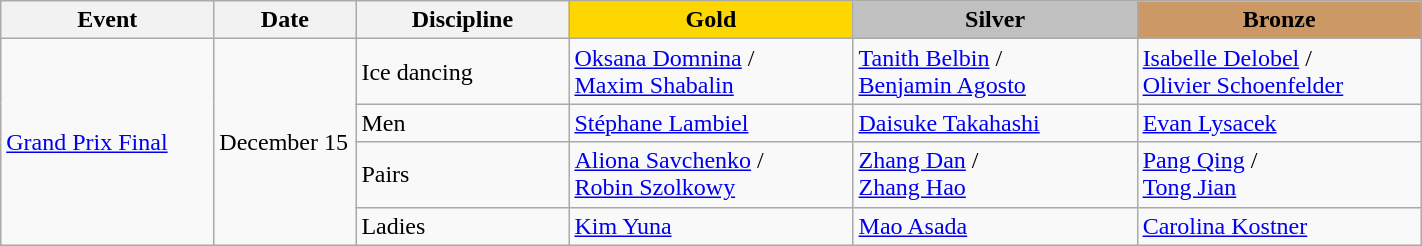<table class="wikitable" width="75%">
<tr>
<th width="15%">Event</th>
<th width="10%">Date</th>
<th width="15%">Discipline</th>
<td width = "20%" align="center" bgcolor="gold"><strong>Gold</strong></td>
<td width = "20%" align="center" bgcolor="silver"><strong>Silver</strong></td>
<td width = "20%" align="center" bgcolor="cc9966"><strong>Bronze</strong></td>
</tr>
<tr>
<td rowspan="4"><a href='#'>Grand Prix Final</a></td>
<td rowspan = 4>December 15</td>
<td>Ice dancing</td>
<td> <a href='#'>Oksana Domnina</a> / <br> <a href='#'>Maxim Shabalin</a></td>
<td> <a href='#'>Tanith Belbin</a> / <br> <a href='#'>Benjamin Agosto</a></td>
<td> <a href='#'>Isabelle Delobel</a> / <br> <a href='#'>Olivier Schoenfelder</a></td>
</tr>
<tr>
<td>Men</td>
<td> <a href='#'>Stéphane Lambiel</a></td>
<td> <a href='#'>Daisuke Takahashi</a></td>
<td> <a href='#'>Evan Lysacek</a></td>
</tr>
<tr>
<td>Pairs</td>
<td> <a href='#'>Aliona Savchenko</a> / <br> <a href='#'>Robin Szolkowy</a></td>
<td> <a href='#'>Zhang Dan</a> / <br> <a href='#'>Zhang Hao</a></td>
<td> <a href='#'>Pang Qing</a> / <br> <a href='#'>Tong Jian</a></td>
</tr>
<tr>
<td>Ladies</td>
<td> <a href='#'>Kim Yuna</a></td>
<td> <a href='#'>Mao Asada</a></td>
<td> <a href='#'>Carolina Kostner</a></td>
</tr>
</table>
